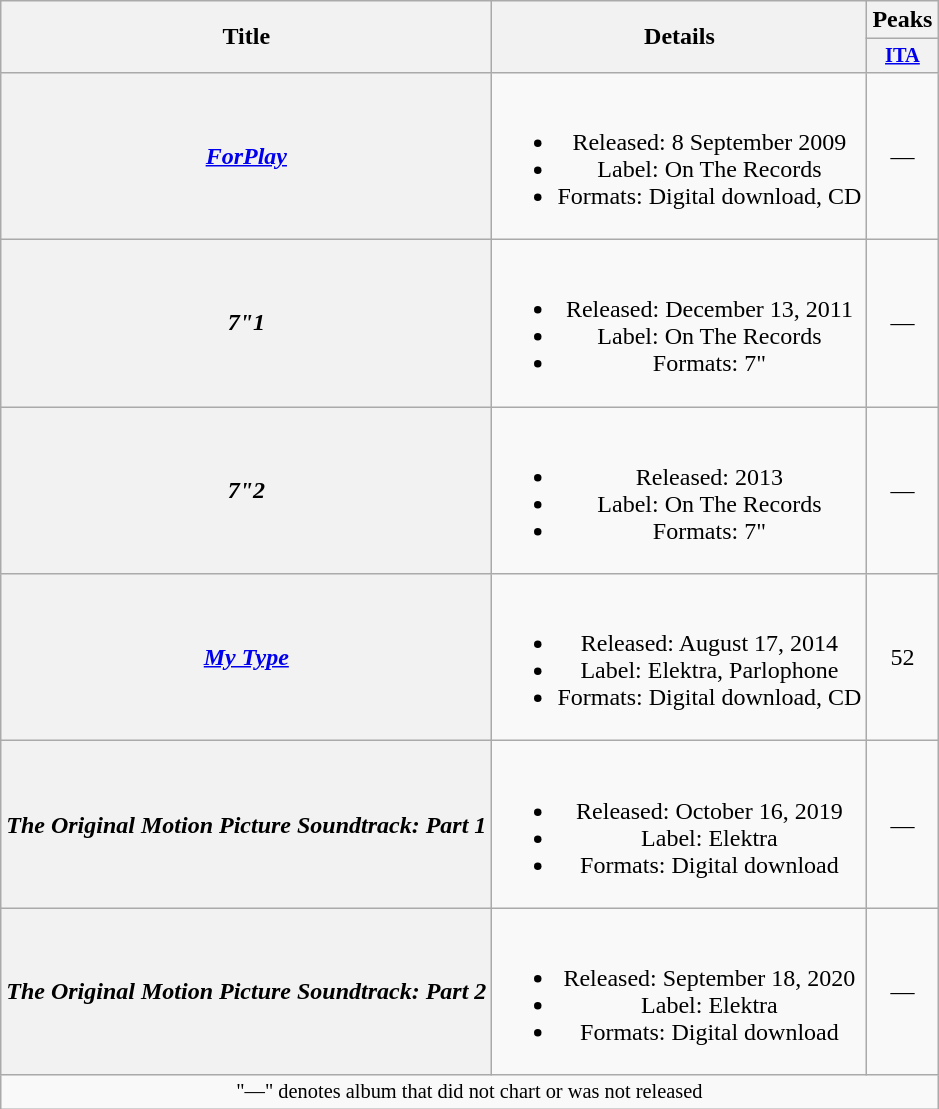<table class="wikitable plainrowheaders" style="text-align:center;" border="1">
<tr>
<th scope="col" rowspan="2">Title</th>
<th scope="col" rowspan="2">Details</th>
<th scope="col" colspan="2">Peaks</th>
</tr>
<tr>
<th scope="col" style="width:3em;font-size:85%;"><a href='#'>ITA</a><br></th>
</tr>
<tr>
<th scope="row"><em><a href='#'>ForPlay</a></em></th>
<td><br><ul><li>Released: 8 September 2009</li><li>Label: On The Records</li><li>Formats: Digital download, CD</li></ul></td>
<td>—</td>
</tr>
<tr>
<th scope="row"><em>7"1</em></th>
<td><br><ul><li>Released: December 13, 2011</li><li>Label: On The Records</li><li>Formats: 7"</li></ul></td>
<td>—</td>
</tr>
<tr>
<th scope="row"><em>7"2</em></th>
<td><br><ul><li>Released: 2013</li><li>Label: On The Records</li><li>Formats: 7"</li></ul></td>
<td>—</td>
</tr>
<tr>
<th scope="row"><em><a href='#'>My Type</a></em></th>
<td><br><ul><li>Released: August 17, 2014</li><li>Label: Elektra, Parlophone</li><li>Formats: Digital download, CD</li></ul></td>
<td>52</td>
</tr>
<tr>
<th scope="row"><em>The Original Motion Picture Soundtrack: Part 1</em></th>
<td><br><ul><li>Released: October 16, 2019</li><li>Label: Elektra</li><li>Formats: Digital download</li></ul></td>
<td>—</td>
</tr>
<tr>
<th scope="row"><em>The Original Motion Picture Soundtrack: Part 2</em></th>
<td><br><ul><li>Released: September 18, 2020</li><li>Label: Elektra</li><li>Formats: Digital download</li></ul></td>
<td>—</td>
</tr>
<tr>
<td colspan="18" style="text-align:center; font-size:85%;">"—" denotes album that did not chart or was not released</td>
</tr>
</table>
